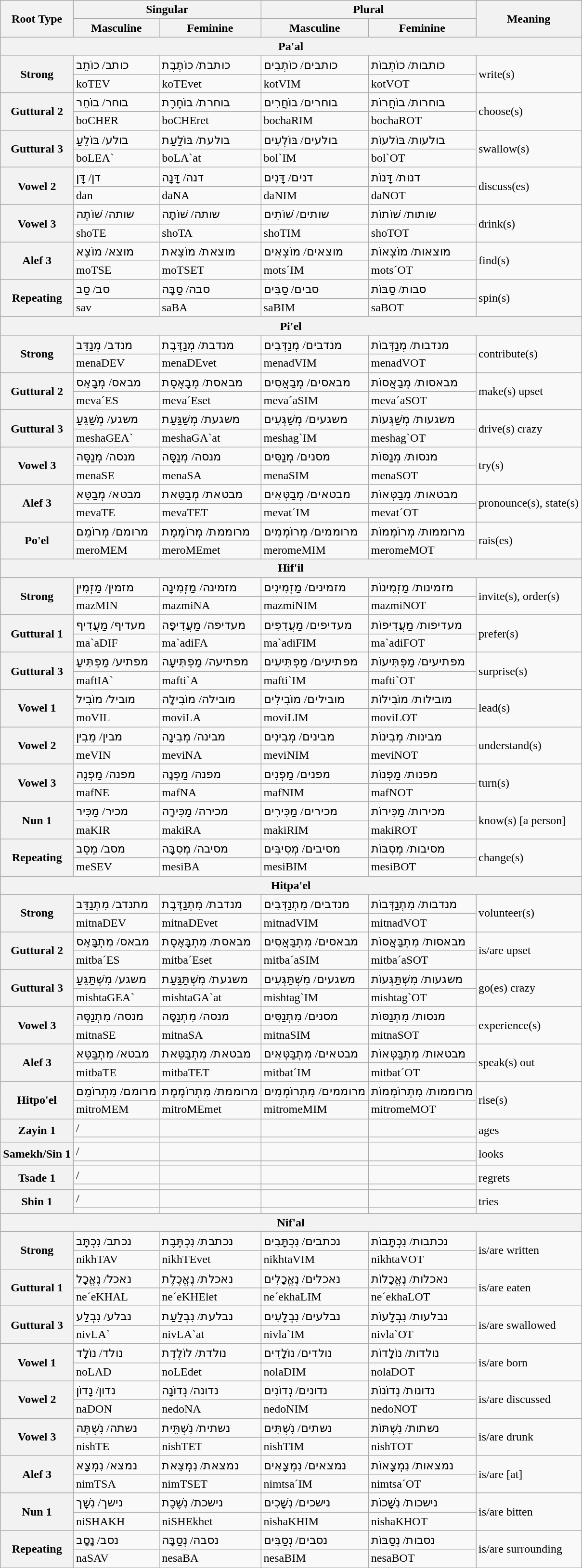<table class="wikitable mw-collapsible mw-collapsed">
<tr>
<th rowspan="2">Root Type</th>
<th colspan="2">Singular</th>
<th colspan="2">Plural</th>
<th rowspan="2">Meaning</th>
</tr>
<tr>
<th>Masculine</th>
<th>Feminine</th>
<th>Masculine</th>
<th>Feminine</th>
</tr>
<tr>
<th colspan="6">Pa'al</th>
</tr>
<tr>
<th rowspan="2">Strong</th>
<td>כותב/ כוֹתֵב</td>
<td>כותבת/ כוֹתֶבֶת</td>
<td>כותבים/ כוֹתְבִים</td>
<td>כותבות/ כוֹתְבוֹת</td>
<td rowspan="2">write(s)</td>
</tr>
<tr>
<td>koTEV</td>
<td>koTEvet</td>
<td>kotVIM</td>
<td>kotVOT</td>
</tr>
<tr>
<th rowspan="2">Guttural 2</th>
<td>בוחר/ בוֹחֵר</td>
<td>בוחרת/ בוֹחֶרֶת</td>
<td>בוחרים/ בוֹחֲרִים</td>
<td>בוחרות/ בוֹחֲרוֹת</td>
<td rowspan="2">choose(s)</td>
</tr>
<tr>
<td>boCHER</td>
<td>boCHEret</td>
<td>bochaRIM</td>
<td>bochaROT</td>
</tr>
<tr>
<th rowspan="2">Guttural 3</th>
<td>בולע/ בּוֹלֵעַ</td>
<td>בולעת/ בּוֹלַעַת</td>
<td>בולעים/ בּוֹלְעִים</td>
<td>בולעות/ בּוֹלעוֹת</td>
<td rowspan="2">swallow(s)</td>
</tr>
<tr>
<td>boLEA`</td>
<td>boLA`at</td>
<td>bol`IM</td>
<td>bol`OT</td>
</tr>
<tr>
<th rowspan="2">Vowel 2</th>
<td>דן/ דָּן</td>
<td>דנה/ דָּנָה</td>
<td>דנים/ דָּנִים</td>
<td>דנות/ דָּנוֹת</td>
<td rowspan="2">discuss(es)</td>
</tr>
<tr>
<td>dan</td>
<td>daNA</td>
<td>daNIM</td>
<td>daNOT</td>
</tr>
<tr>
<th rowspan="2">Vowel 3</th>
<td>שותה/ שׁוֹתֶה</td>
<td>שותה/ שׁוֹתָה</td>
<td>שותים/ שׁוֹתִים</td>
<td>שותות/ שׁוֹתוֹת</td>
<td rowspan="2">drink(s)</td>
</tr>
<tr>
<td>shoTE</td>
<td>shoTA</td>
<td>shoTIM</td>
<td>shoTOT</td>
</tr>
<tr>
<th rowspan="2">Alef 3</th>
<td>מוצא/ מוֹצֵא</td>
<td>מוצאת/ מוֹצֵאת</td>
<td>מוצאים/ מוֹצְאִים</td>
<td>מוצאות/ מוֹצְאוֹת</td>
<td rowspan="2">find(s)</td>
</tr>
<tr>
<td>moTSE</td>
<td>moTSET</td>
<td>mots´IM</td>
<td>mots´OT</td>
</tr>
<tr>
<th rowspan="2">Repeating</th>
<td>סב/ סַב</td>
<td>סבה/ סַבָּה</td>
<td>סבים/ סַבִּים</td>
<td>סבות/ סַבּוֹת</td>
<td rowspan="2">spin(s)</td>
</tr>
<tr>
<td>sav</td>
<td>saBA</td>
<td>saBIM</td>
<td>saBOT</td>
</tr>
<tr>
<th colspan="6">Pi'el</th>
</tr>
<tr>
<th rowspan="2">Strong</th>
<td>מנדב/ מְנַדֵּב</td>
<td>מנדבת/ מְנַדֶּבֶת</td>
<td>מנדבים/ מְנַדְּבִים</td>
<td>מנדבות/ מְנַדְּבוֹת</td>
<td rowspan="2">contribute(s)</td>
</tr>
<tr>
<td>menaDEV</td>
<td>menaDEvet</td>
<td>menadVIM</td>
<td>menadVOT</td>
</tr>
<tr>
<th rowspan="2">Guttural 2</th>
<td>מבאס/ מְבָאֵס</td>
<td>מבאסת/ מְבָאֶסֶת</td>
<td>מבאסים/ מְבַאֲסִים</td>
<td>מבאסות/ מְבַאֲסוֹת</td>
<td rowspan="2">make(s) upset</td>
</tr>
<tr>
<td>meva´ES</td>
<td>meva´Eset</td>
<td>meva´aSIM</td>
<td>meva´aSOT</td>
</tr>
<tr>
<th rowspan="2">Guttural 3</th>
<td>משגע/ מְשַׁגֵּעַ</td>
<td>משגעת/ מְשַׁגַּעַת</td>
<td>משגעים/ מְשַׁגְּעִים</td>
<td>משגעות/ מְשַׁגְּעוֹת</td>
<td rowspan="2">drive(s) crazy</td>
</tr>
<tr>
<td>meshaGEA`</td>
<td>meshaGA`at</td>
<td>meshag`IM</td>
<td>meshag`OT</td>
</tr>
<tr>
<th rowspan="2">Vowel 3</th>
<td>מנסה/ מְנַסֶּה</td>
<td>מנסה/ מְנַסָּה</td>
<td>מסנים/ מְנַסִּים</td>
<td>מנסות/ מְנַסּוֹת</td>
<td rowspan="2">try(s)</td>
</tr>
<tr>
<td>menaSE</td>
<td>menaSA</td>
<td>menaSIM</td>
<td>menaSOT</td>
</tr>
<tr>
<th rowspan="2">Alef 3</th>
<td>מבטא/ מְבַטֵּא</td>
<td>מבטאת/ מְבַטֵּאת</td>
<td>מבטאים/ מְבַטְּאִים</td>
<td>מבטאות/ מְבַטְּאוֹת</td>
<td rowspan="2">pronounce(s), state(s)</td>
</tr>
<tr>
<td>mevaTE</td>
<td>mevaTET</td>
<td>mevat´IM</td>
<td>mevat´OT</td>
</tr>
<tr>
<th rowspan="2">Po'el</th>
<td>מרומם/ מְרוֹמֵם</td>
<td>מרוממת/ מְרוֹמֶמֶת</td>
<td>מרוממים/ מְרוֹמְמִים</td>
<td>מרוממות/ מְרוֹמְמוֹת</td>
<td rowspan="2">rais(es)</td>
</tr>
<tr>
<td>meroMEM</td>
<td>meroMEmet</td>
<td>meromeMIM</td>
<td>meromeMOT</td>
</tr>
<tr>
<th colspan="6">Hif'il</th>
</tr>
<tr>
<th rowspan="2">Strong</th>
<td>מזמין/ מַזְמִין</td>
<td>מזמינה/ מַזְמִינָה</td>
<td>מזמינים/ מַזְמִינִים</td>
<td>מזמינות/ מַזְמִינוֹת</td>
<td rowspan="2">invite(s), order(s)</td>
</tr>
<tr>
<td>mazMIN</td>
<td>mazmiNA</td>
<td>mazmiNIM</td>
<td>mazmiNOT</td>
</tr>
<tr>
<th rowspan="2">Guttural 1</th>
<td>מעדיף/ מַעֲדִיף</td>
<td>מעדיפה/ מַעֲדִיפָה</td>
<td>מעדיפים/ מַעֲדִפִים</td>
<td>מעדיפות/ מַעֲדִיפוֹת</td>
<td rowspan="2">prefer(s)</td>
</tr>
<tr>
<td>ma`aDIF</td>
<td>ma`adiFA</td>
<td>ma`adiFIM</td>
<td>ma`adiFOT</td>
</tr>
<tr>
<th rowspan="2">Guttural 3</th>
<td>מפתיע/ מַפְתִּיעַ</td>
<td>מפתיעה/ מַפְתִּיעָה</td>
<td>מפתיעים/ מַפְתִּיעִים</td>
<td>מפתיעים/ מַפְתִּיעוֹת</td>
<td rowspan="2">surprise(s)</td>
</tr>
<tr>
<td>maftIA`</td>
<td>mafti`A</td>
<td>mafti`IM</td>
<td>mafti`OT</td>
</tr>
<tr>
<th rowspan="2">Vowel 1</th>
<td>מוביל/ מוֹבִיל</td>
<td>מובילה/ מוֹבִילָה</td>
<td>מובילים/ מוֹבִילִים</td>
<td>מובילות/ מוֹבִילוֹת</td>
<td rowspan="2">lead(s)</td>
</tr>
<tr>
<td>moVIL</td>
<td>moviLA</td>
<td>moviLIM</td>
<td>moviLOT</td>
</tr>
<tr>
<th rowspan="2">Vowel 2</th>
<td>מבין/ מֵבִין</td>
<td>מבינה/ מְבִינָה</td>
<td>מבינים/ מְבִינִים</td>
<td>מבינות/ מְבִינוֹת</td>
<td rowspan="2">understand(s)</td>
</tr>
<tr>
<td>meVIN</td>
<td>meviNA</td>
<td>meviNIM</td>
<td>meviNOT</td>
</tr>
<tr>
<th rowspan="2">Vowel 3</th>
<td>מפנה/ מַפְנֶה</td>
<td>מפנה/ מַפְנָה</td>
<td>מפנים/ מַפְנִים</td>
<td>מפנות/ מַפְנוֹת</td>
<td rowspan="2">turn(s)</td>
</tr>
<tr>
<td>mafNE</td>
<td>mafNA</td>
<td>mafNIM</td>
<td>mafNOT</td>
</tr>
<tr>
<th rowspan="2">Nun 1</th>
<td>מכיר/ מַכִּיר</td>
<td>מכירה/ מַכִּירָה</td>
<td>מכירים/ מַכִּירִים</td>
<td>מכירות/ מַכִּירוֹת</td>
<td rowspan="2">know(s) [a person]</td>
</tr>
<tr>
<td>maKIR</td>
<td>makiRA</td>
<td>makiRIM</td>
<td>makiROT</td>
</tr>
<tr>
<th rowspan="2">Repeating</th>
<td>מסב/ מֵסֵב</td>
<td>מסיבה/ מְסִבָּה</td>
<td>מסיבים/ מְסִיבִּים</td>
<td>מסיבות/ מְסִבּוֹת</td>
<td rowspan="2">change(s)</td>
</tr>
<tr>
<td>meSEV</td>
<td>mesiBA</td>
<td>mesiBIM</td>
<td>mesiBOT</td>
</tr>
<tr>
<th colspan="6">Hitpa'el</th>
</tr>
<tr>
<th rowspan="2">Strong</th>
<td>מתנדב/ מִתְנַדֵּב</td>
<td>מנדבת/ מִתְנַדֶּבֶת</td>
<td>מנדבים/ מִתְנַדְּבִים</td>
<td>מנדבות/ מִתְנַדְּבוֹת</td>
<td rowspan="2">volunteer(s)</td>
</tr>
<tr>
<td>mitnaDEV</td>
<td>mitnaDEvet</td>
<td>mitnadVIM</td>
<td>mitnadVOT</td>
</tr>
<tr>
<th rowspan="2">Guttural 2</th>
<td>מבאס/ מִתְבָּאֵס</td>
<td>מבאסת/ מִתְבָּאֶסֶת</td>
<td>מבאסים/ מִתְבַּאֲסִים</td>
<td>מבאסות/ מִתְבַּאֲסוֹת</td>
<td rowspan="2">is/are upset</td>
</tr>
<tr>
<td>mitba´ES</td>
<td>mitba´Eset</td>
<td>mitba´aSIM</td>
<td>mitba´aSOT</td>
</tr>
<tr>
<th rowspan="2">Guttural 3</th>
<td>משגע/ מִשְׁתַּגֵּעַ</td>
<td>משגעת/ מִשְׁתַּגַּעַת</td>
<td>משגעים/ מִשְׁתַּגְּעִים</td>
<td>משגעות/ מִשְׁתַּגְּעוֹת</td>
<td rowspan="2">go(es) crazy</td>
</tr>
<tr>
<td>mishtaGEA`</td>
<td>mishtaGA`at</td>
<td>mishtag`IM</td>
<td>mishtag`OT</td>
</tr>
<tr>
<th rowspan="2">Vowel 3</th>
<td>מנסה/ מִתְנַסֶּה</td>
<td>מנסה/ מִתְנַסָּה</td>
<td>מסנים/ מִתְנַסִּים</td>
<td>מנסות/ מִתְנַסּוֹת</td>
<td rowspan="2">experience(s)</td>
</tr>
<tr>
<td>mitnaSE</td>
<td>mitnaSA</td>
<td>mitnaSIM</td>
<td>mitnaSOT</td>
</tr>
<tr>
<th rowspan="2">Alef 3</th>
<td>מבטא/ מִתְבַּטֵּא</td>
<td>מבטאת/ מִתְבַּטֵּאת</td>
<td>מבטאים/ מִתְבַּטְּאִים</td>
<td>מבטאות/ מִתְבַּטְּאוֹת</td>
<td rowspan="2">speak(s) out</td>
</tr>
<tr>
<td>mitbaTE</td>
<td>mitbaTET</td>
<td>mitbat´IM</td>
<td>mitbat´OT</td>
</tr>
<tr>
<th rowspan="2">Hitpo'el</th>
<td>מרומם/ מִתְרוֹמֵם</td>
<td>מרוממת/ מִתְרוֹמֶמֶת</td>
<td>מרוממים/ מִתְרוֹמְמִים</td>
<td>מרוממות/ מִתְרוֹמְמוֹת</td>
<td rowspan="2">rise(s)</td>
</tr>
<tr>
<td>mitroMEM</td>
<td>mitroMEmet</td>
<td>mitromeMIM</td>
<td>mitromeMOT</td>
</tr>
<tr>
<th rowspan="2">Zayin 1</th>
<td> /</td>
<td></td>
<td></td>
<td></td>
<td rowspan="2">ages</td>
</tr>
<tr>
<td></td>
<td></td>
<td></td>
<td></td>
</tr>
<tr>
<th rowspan="2">Samekh/Sin 1</th>
<td> /</td>
<td></td>
<td></td>
<td></td>
<td rowspan="2">looks</td>
</tr>
<tr>
<td></td>
<td></td>
<td></td>
<td></td>
</tr>
<tr>
<th rowspan="2">Tsade 1</th>
<td> /</td>
<td></td>
<td></td>
<td></td>
<td rowspan="2">regrets</td>
</tr>
<tr>
<td></td>
<td></td>
<td></td>
<td></td>
</tr>
<tr>
<th rowspan="2">Shin 1</th>
<td> /</td>
<td></td>
<td></td>
<td></td>
<td rowspan="2">tries</td>
</tr>
<tr>
<td></td>
<td></td>
<td></td>
<td></td>
</tr>
<tr>
<th colspan="6">Nif'al</th>
</tr>
<tr>
<th rowspan="2">Strong</th>
<td>נכתב/ נִכְתָּב</td>
<td>נכתבת/ נִכְתֶּבֶת</td>
<td>נכתבים/ נִכְתָּבִים</td>
<td>נכתבות/ נִכְתָּבוֹת</td>
<td rowspan="2">is/are written</td>
</tr>
<tr>
<td>nikhTAV</td>
<td>nikhTEvet</td>
<td>nikhtaVIM</td>
<td>nikhtaVOT</td>
</tr>
<tr>
<th rowspan="2">Guttural 1</th>
<td>נאכל/ נֶאֱכָל</td>
<td>נאכלת/ נֶאֱכֶלֶת</td>
<td>נאכלים/ נֶאֱכָלִים</td>
<td>נאכלות/ נֶאֱכָלוֹת</td>
<td rowspan="2">is/are eaten</td>
</tr>
<tr>
<td>ne´eKHAL</td>
<td>ne´eKHElet</td>
<td>ne´ekhaLIM</td>
<td>ne´ekhaLOT</td>
</tr>
<tr>
<th rowspan="2">Guttural 3</th>
<td>נבלע/ נִבְלַע</td>
<td>נבלעת/ נִבְלַעַת</td>
<td>נבלעים/ נִבְלָעִים</td>
<td>נבלעות/ נִבְלָעוֹת</td>
<td rowspan="2">is/are swallowed</td>
</tr>
<tr>
<td>nivLA`</td>
<td>nivLA`at</td>
<td>nivla`IM</td>
<td>nivla`OT</td>
</tr>
<tr>
<th rowspan="2">Vowel 1</th>
<td>נולד/ נוֹלָד</td>
<td>נולדת/ לוֹלֶדֶת</td>
<td>נולדים/ נוֹלָדִים</td>
<td>נולדות/ נוֹלָדוֹת</td>
<td rowspan="2">is/are born</td>
</tr>
<tr>
<td>noLAD</td>
<td>noLEdet</td>
<td>nolaDIM</td>
<td>nolaDOT</td>
</tr>
<tr>
<th rowspan="2">Vowel 2</th>
<td>נדון/ נָדוֹן</td>
<td>נדונה/ נְדוֹנָה</td>
<td>נדונים/ נְדוֹנִים</td>
<td>נדונות/ נְדוֹנוֹת</td>
<td rowspan="2">is/are discussed</td>
</tr>
<tr>
<td>naDON</td>
<td>nedoNA</td>
<td>nedoNIM</td>
<td>nedoNOT</td>
</tr>
<tr>
<th rowspan="2">Vowel 3</th>
<td>נשתה/ נִשְׁתֶּה</td>
<td>נשתית/ נִשְׁתֵּית</td>
<td>נשתים/ נִשְׁתִּים</td>
<td>נשתות/ נִשְׁתּוֹת</td>
<td rowspan="2">is/are drunk</td>
</tr>
<tr>
<td>nishTE</td>
<td>nishTET</td>
<td>nishTIM</td>
<td>nishTOT</td>
</tr>
<tr>
<th rowspan="2">Alef 3</th>
<td>נמצא/ נִמְצָא</td>
<td>נמצאת/ נִמְצֵאת</td>
<td>נמצאים/ נִמְצָאִים</td>
<td>נמצאות/ נִמְצָאוֹת</td>
<td rowspan="2">is/are [at]</td>
</tr>
<tr>
<td>nimTSA</td>
<td>nimTSET</td>
<td>nimtsa´IM</td>
<td>nimtsa´OT</td>
</tr>
<tr>
<th rowspan="2">Nun 1</th>
<td>נישך/ נִשָּׁך</td>
<td>נישכת/ נִשֶּׁכֶת</td>
<td>נישכים/ נִשָּׁכִים</td>
<td>נישכות/ נִשָּׁכוֹת</td>
<td rowspan="2">is/are bitten</td>
</tr>
<tr>
<td>niSHAKH</td>
<td>niSHEkhet</td>
<td>nishaKHIM</td>
<td>nishaKHOT</td>
</tr>
<tr>
<th rowspan="2">Repeating</th>
<td>נסב/ נָסָב</td>
<td>נסבה/ נְסַבָּה</td>
<td>נסבים/ נְסַבִּים</td>
<td>נסבות/ נְסַבּוֹת</td>
<td rowspan="2">is/are surrounding</td>
</tr>
<tr>
<td>naSAV</td>
<td>nesaBA</td>
<td>nesaBIM</td>
<td>nesaBOT</td>
</tr>
</table>
